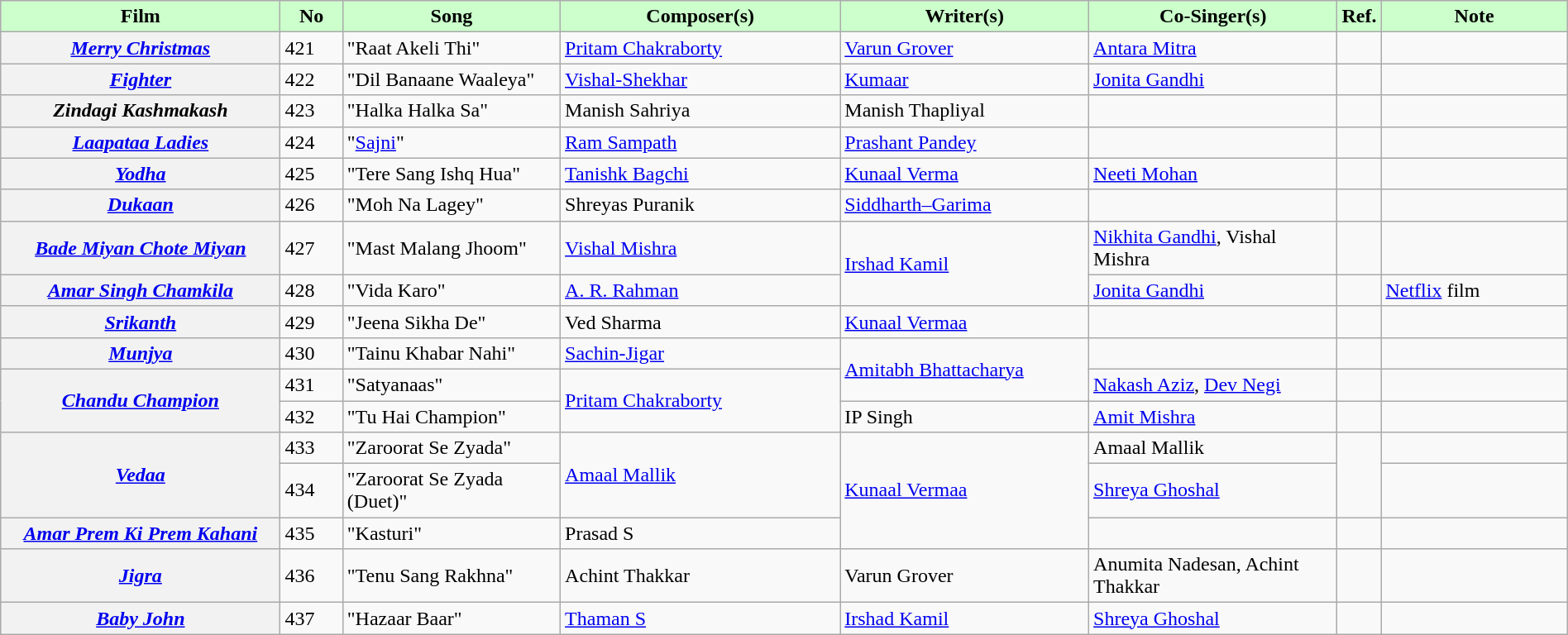<table class="wikitable plainrowheaders" style="width:100%;" textcolor:#000;">
<tr style="background:#cfc; text-align:center;">
<td scope="col" style="width:18%;"><strong>Film</strong></td>
<td scope="col" style="width:4%;"><strong>No</strong></td>
<td scope="col" style="width:14%;"><strong>Song</strong></td>
<td scope="col" style="width:18%;"><strong>Composer(s)</strong></td>
<td scope="col" style="width:16%;"><strong>Writer(s)</strong></td>
<td scope="col" style="width:16%;"><strong>Co-Singer(s)</strong></td>
<td scope="col" style="width:2%;"><strong>Ref.</strong></td>
<td scope="col" style="width:12%;"><strong>Note</strong></td>
</tr>
<tr>
<th scope="row"><em><a href='#'>Merry Christmas</a></em></th>
<td>421</td>
<td>"Raat Akeli Thi"</td>
<td><a href='#'>Pritam Chakraborty</a></td>
<td><a href='#'>Varun Grover</a></td>
<td><a href='#'>Antara Mitra</a></td>
<td></td>
<td></td>
</tr>
<tr>
<th scope="row"><em><a href='#'>Fighter</a></em></th>
<td>422</td>
<td>"Dil Banaane Waaleya"</td>
<td><a href='#'>Vishal-Shekhar</a></td>
<td><a href='#'>Kumaar</a></td>
<td><a href='#'>Jonita Gandhi</a></td>
<td></td>
<td></td>
</tr>
<tr>
<th scope="row"><em>Zindagi Kashmakash</em></th>
<td>423</td>
<td>"Halka Halka Sa"</td>
<td>Manish Sahriya</td>
<td>Manish Thapliyal</td>
<td></td>
<td></td>
<td></td>
</tr>
<tr>
<th scope="row"><em><a href='#'>Laapataa Ladies</a></em></th>
<td>424</td>
<td>"<a href='#'>Sajni</a>"</td>
<td><a href='#'>Ram Sampath</a></td>
<td><a href='#'>Prashant Pandey</a></td>
<td></td>
<td></td>
<td></td>
</tr>
<tr>
<th scope="row"><a href='#'><em>Yodha</em></a></th>
<td>425</td>
<td>"Tere Sang Ishq Hua"</td>
<td><a href='#'>Tanishk Bagchi</a></td>
<td><a href='#'>Kunaal Verma</a></td>
<td><a href='#'>Neeti Mohan</a></td>
<td></td>
<td></td>
</tr>
<tr>
<th scope="row"><em><a href='#'>Dukaan</a></em></th>
<td>426</td>
<td>"Moh Na Lagey"</td>
<td>Shreyas Puranik</td>
<td><a href='#'>Siddharth–Garima</a></td>
<td></td>
<td></td>
<td></td>
</tr>
<tr>
<th scope="row"><em><a href='#'>Bade Miyan Chote Miyan</a></em></th>
<td>427</td>
<td>"Mast Malang Jhoom"</td>
<td><a href='#'>Vishal Mishra</a></td>
<td rowspan="2"><a href='#'>Irshad Kamil</a></td>
<td><a href='#'>Nikhita Gandhi</a>, Vishal Mishra</td>
<td></td>
<td></td>
</tr>
<tr>
<th scope="row"><em><a href='#'>Amar Singh Chamkila</a></em></th>
<td>428</td>
<td>"Vida Karo"</td>
<td><a href='#'>A. R. Rahman</a></td>
<td><a href='#'>Jonita Gandhi</a></td>
<td></td>
<td><a href='#'>Netflix</a> film</td>
</tr>
<tr>
<th scope="row"><em><a href='#'>Srikanth</a></em></th>
<td>429</td>
<td>"Jeena Sikha De"</td>
<td>Ved Sharma</td>
<td><a href='#'>Kunaal Vermaa</a></td>
<td></td>
<td></td>
<td></td>
</tr>
<tr>
<th scope="row"><em><a href='#'>Munjya</a></em></th>
<td>430</td>
<td>"Tainu Khabar Nahi"</td>
<td><a href='#'>Sachin-Jigar</a></td>
<td rowspan=2><a href='#'>Amitabh Bhattacharya</a></td>
<td></td>
<td></td>
<td></td>
</tr>
<tr>
<th scope="row" rowspan=2><em><a href='#'>Chandu Champion</a></em></th>
<td>431</td>
<td>"Satyanaas"</td>
<td rowspan=2><a href='#'>Pritam Chakraborty</a></td>
<td><a href='#'>Nakash Aziz</a>, <a href='#'>Dev Negi</a></td>
<td></td>
<td></td>
</tr>
<tr>
<td>432</td>
<td>"Tu Hai Champion"</td>
<td>IP Singh</td>
<td><a href='#'>Amit Mishra</a></td>
<td></td>
<td></td>
</tr>
<tr>
<th scope="row" rowspan=2><em><a href='#'>Vedaa</a></em></th>
<td>433</td>
<td>"Zaroorat Se Zyada"</td>
<td rowspan=2><a href='#'>Amaal Mallik</a></td>
<td rowspan="3"><a href='#'>Kunaal Vermaa</a></td>
<td>Amaal Mallik</td>
<td rowspan="2"></td>
<td></td>
</tr>
<tr>
<td>434</td>
<td>"Zaroorat Se Zyada (Duet)"</td>
<td><a href='#'>Shreya Ghoshal</a></td>
<td></td>
</tr>
<tr>
<th scope="row"><em><a href='#'>Amar Prem Ki Prem Kahani</a></em></th>
<td>435</td>
<td>"Kasturi"</td>
<td>Prasad S</td>
<td></td>
<td></td>
<td></td>
</tr>
<tr>
<th scope="row"><em><a href='#'>Jigra</a></em></th>
<td>436</td>
<td>"Tenu Sang Rakhna"</td>
<td>Achint Thakkar</td>
<td>Varun Grover</td>
<td>Anumita Nadesan, Achint Thakkar</td>
<td></td>
<td></td>
</tr>
<tr>
<th scope="row"><em><a href='#'>Baby John</a></em></th>
<td>437</td>
<td>"Hazaar Baar"</td>
<td><a href='#'>Thaman S</a></td>
<td><a href='#'>Irshad Kamil</a></td>
<td><a href='#'>Shreya Ghoshal</a></td>
<td></td>
<td></td>
</tr>
</table>
